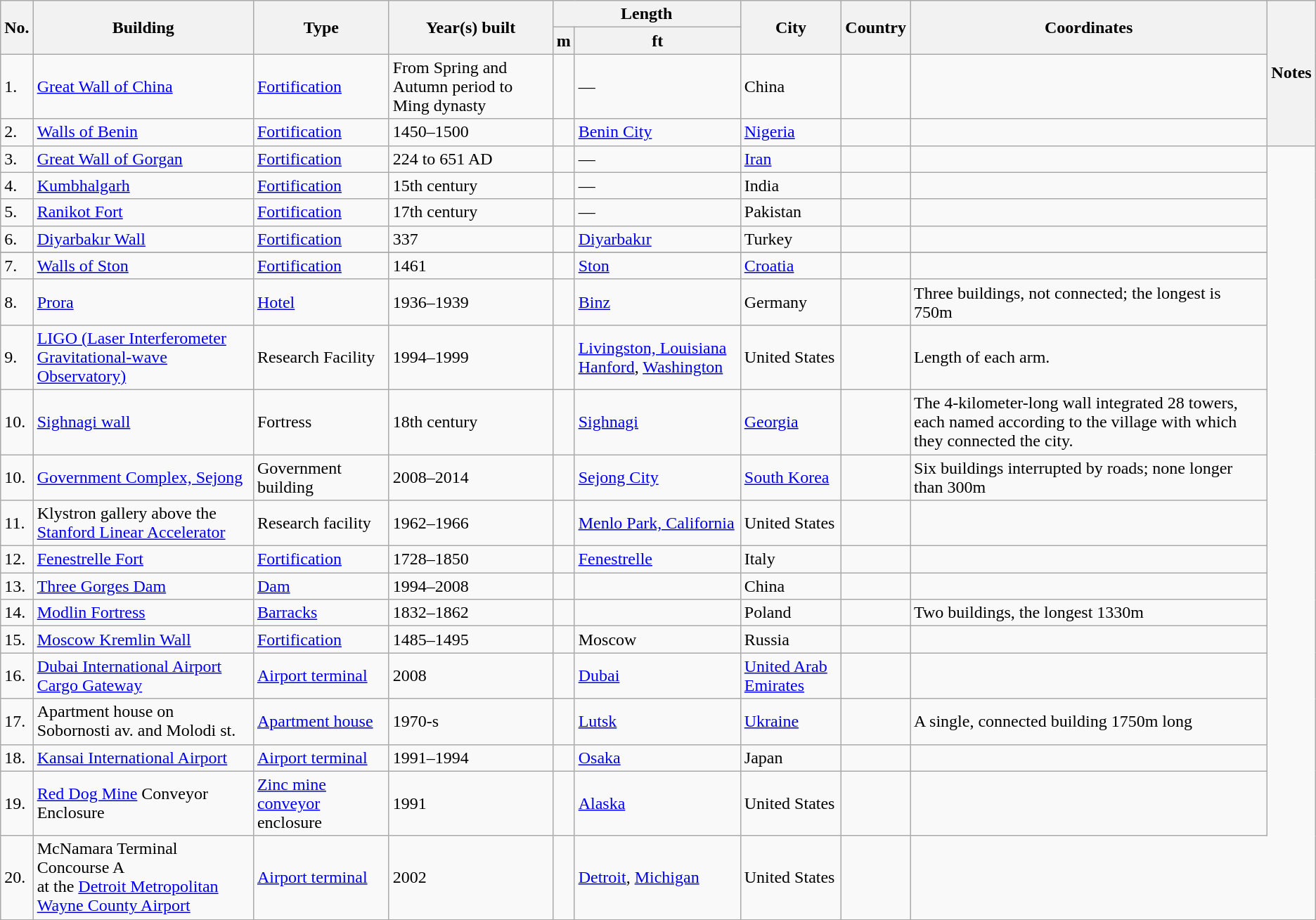<table class="wikitable sortable">
<tr>
<th rowspan=2>No.</th>
<th rowspan=2>Building</th>
<th rowspan=2>Type</th>
<th rowspan=2>Year(s) built</th>
<th colspan=2>Length</th>
<th rowspan=2>City</th>
<th rowspan=2>Country</th>
<th rowspan=2>Coordinates</th>
<th rowspan=4>Notes</th>
</tr>
<tr>
<th>m</th>
<th>ft</th>
</tr>
<tr>
<td>1.</td>
<td><a href='#'>Great Wall of China</a></td>
<td><a href='#'>Fortification</a></td>
<td>From Spring and Autumn period to Ming dynasty</td>
<td></td>
<td>—</td>
<td>China</td>
<td></td>
<td></td>
</tr>
<tr>
<td>2.</td>
<td><a href='#'>Walls of Benin</a></td>
<td><a href='#'>Fortification</a></td>
<td>1450–1500</td>
<td></td>
<td><a href='#'>Benin City</a></td>
<td><a href='#'>Nigeria</a></td>
<td></td>
<td></td>
</tr>
<tr>
<td>3.</td>
<td><a href='#'>Great Wall of Gorgan</a></td>
<td><a href='#'>Fortification</a></td>
<td>224 to 651 AD</td>
<td></td>
<td>—</td>
<td><a href='#'>Iran</a></td>
<td></td>
<td></td>
</tr>
<tr>
<td>4.</td>
<td><a href='#'>Kumbhalgarh</a></td>
<td><a href='#'>Fortification</a></td>
<td>15th century</td>
<td></td>
<td>—</td>
<td>India</td>
<td></td>
<td></td>
</tr>
<tr>
<td>5.</td>
<td><a href='#'>Ranikot Fort</a></td>
<td><a href='#'>Fortification</a></td>
<td>17th century</td>
<td></td>
<td>—</td>
<td>Pakistan</td>
<td></td>
<td></td>
</tr>
<tr>
<td>6.</td>
<td><a href='#'>Diyarbakır Wall</a></td>
<td><a href='#'>Fortification</a></td>
<td>337</td>
<td></td>
<td><a href='#'>Diyarbakır</a></td>
<td>Turkey</td>
<td></td>
<td></td>
</tr>
<tr>
</tr>
<tr>
<td>7.</td>
<td><a href='#'>Walls of Ston</a></td>
<td><a href='#'>Fortification</a></td>
<td>1461</td>
<td></td>
<td><a href='#'>Ston</a></td>
<td><a href='#'>Croatia</a></td>
<td></td>
<td></td>
</tr>
<tr>
<td>8.</td>
<td><a href='#'>Prora</a></td>
<td><a href='#'>Hotel</a></td>
<td>1936–1939</td>
<td></td>
<td><a href='#'>Binz</a></td>
<td>Germany</td>
<td></td>
<td>Three buildings, not connected; the longest is 750m</td>
</tr>
<tr>
<td>9.</td>
<td><a href='#'> LIGO (Laser Interferometer Gravitational-wave Observatory)</a></td>
<td>Research Facility</td>
<td>1994–1999</td>
<td></td>
<td><a href='#'>Livingston, Louisiana</a> <a href='#'>Hanford</a>, <a href='#'>Washington</a></td>
<td>United States</td>
<td></td>
<td>Length of each arm.</td>
</tr>
<tr>
<td>10.</td>
<td><a href='#'>Sighnagi wall</a></td>
<td>Fortress</td>
<td>18th century</td>
<td></td>
<td><a href='#'>Sighnagi</a></td>
<td><a href='#'>Georgia</a></td>
<td></td>
<td>The 4-kilometer-long wall integrated 28 towers, each named according to the village with which they connected the city. </td>
</tr>
<tr>
<td>10.</td>
<td><a href='#'>Government Complex, Sejong</a></td>
<td>Government building</td>
<td>2008–2014</td>
<td></td>
<td><a href='#'>Sejong City</a></td>
<td><a href='#'>South Korea</a></td>
<td></td>
<td>Six buildings interrupted by roads; none longer than 300m </td>
</tr>
<tr>
<td>11.</td>
<td>Klystron gallery above the <a href='#'>Stanford Linear Accelerator</a></td>
<td>Research facility</td>
<td>1962–1966</td>
<td></td>
<td><a href='#'>Menlo Park, California</a></td>
<td>United States</td>
<td></td>
<td></td>
</tr>
<tr>
<td>12.</td>
<td><a href='#'>Fenestrelle Fort</a></td>
<td><a href='#'>Fortification</a></td>
<td>1728–1850</td>
<td></td>
<td><a href='#'>Fenestrelle</a></td>
<td>Italy</td>
<td></td>
<td></td>
</tr>
<tr>
<td>13.</td>
<td><a href='#'>Three Gorges Dam</a></td>
<td><a href='#'>Dam</a></td>
<td>1994–2008</td>
<td></td>
<td></td>
<td>China</td>
<td></td>
<td></td>
</tr>
<tr>
<td>14.</td>
<td><a href='#'>Modlin Fortress</a></td>
<td><a href='#'>Barracks</a></td>
<td>1832–1862</td>
<td></td>
<td></td>
<td>Poland</td>
<td></td>
<td>Two buildings, the longest 1330m</td>
</tr>
<tr>
<td>15.</td>
<td><a href='#'>Moscow Kremlin Wall</a></td>
<td><a href='#'>Fortification</a></td>
<td>1485–1495</td>
<td></td>
<td>Moscow</td>
<td>Russia</td>
<td></td>
<td></td>
</tr>
<tr>
<td>16.</td>
<td><a href='#'>Dubai International Airport Cargo Gateway</a></td>
<td><a href='#'>Airport terminal</a></td>
<td>2008</td>
<td></td>
<td><a href='#'>Dubai</a></td>
<td><a href='#'>United Arab Emirates</a></td>
<td></td>
<td></td>
</tr>
<tr>
<td>17.</td>
<td>Apartment house on Sobornosti av. and Molodi st.</td>
<td><a href='#'>Apartment house</a></td>
<td>1970-s</td>
<td></td>
<td><a href='#'>Lutsk</a></td>
<td><a href='#'>Ukraine</a></td>
<td></td>
<td>A single, connected building 1750m long</td>
</tr>
<tr>
<td>18.</td>
<td><a href='#'>Kansai International Airport</a></td>
<td><a href='#'>Airport terminal</a></td>
<td>1991–1994</td>
<td></td>
<td><a href='#'>Osaka</a></td>
<td>Japan</td>
<td></td>
<td></td>
</tr>
<tr>
<td>19.</td>
<td><a href='#'>Red Dog Mine</a> Conveyor Enclosure</td>
<td><a href='#'>Zinc mine</a> <a href='#'>conveyor</a> enclosure</td>
<td>1991</td>
<td></td>
<td><a href='#'>Alaska</a></td>
<td>United States</td>
<td></td>
<td></td>
</tr>
<tr>
<td>20.</td>
<td>McNamara Terminal Concourse A<br>at the <a href='#'>Detroit Metropolitan Wayne County Airport</a></td>
<td><a href='#'>Airport terminal</a></td>
<td>2002</td>
<td></td>
<td><a href='#'>Detroit</a>, <a href='#'>Michigan</a></td>
<td>United States</td>
<td><br></td>
</tr>
</table>
